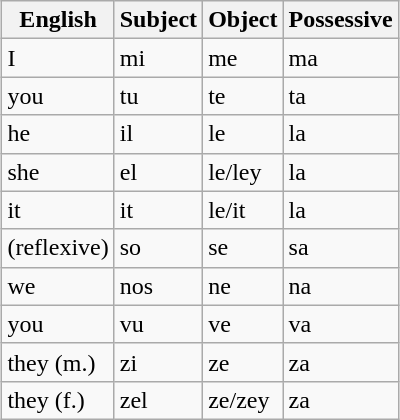<table class="wikitable" style="margin-left: auto; margin-right: auto; border: none;">
<tr>
<th>English</th>
<th>Subject</th>
<th>Object</th>
<th>Possessive</th>
</tr>
<tr>
<td>I</td>
<td>mi</td>
<td>me</td>
<td>ma</td>
</tr>
<tr>
<td>you</td>
<td>tu</td>
<td>te</td>
<td>ta</td>
</tr>
<tr>
<td>he</td>
<td>il</td>
<td>le</td>
<td>la</td>
</tr>
<tr>
<td>she</td>
<td>el</td>
<td>le/ley</td>
<td>la</td>
</tr>
<tr>
<td>it</td>
<td>it</td>
<td>le/it</td>
<td>la</td>
</tr>
<tr>
<td>(reflexive)</td>
<td>so</td>
<td>se</td>
<td>sa</td>
</tr>
<tr>
<td>we</td>
<td>nos</td>
<td>ne</td>
<td>na</td>
</tr>
<tr>
<td>you</td>
<td>vu</td>
<td>ve</td>
<td>va</td>
</tr>
<tr>
<td>they (m.)</td>
<td>zi</td>
<td>ze</td>
<td>za</td>
</tr>
<tr>
<td>they (f.)</td>
<td>zel</td>
<td>ze/zey</td>
<td>za</td>
</tr>
</table>
